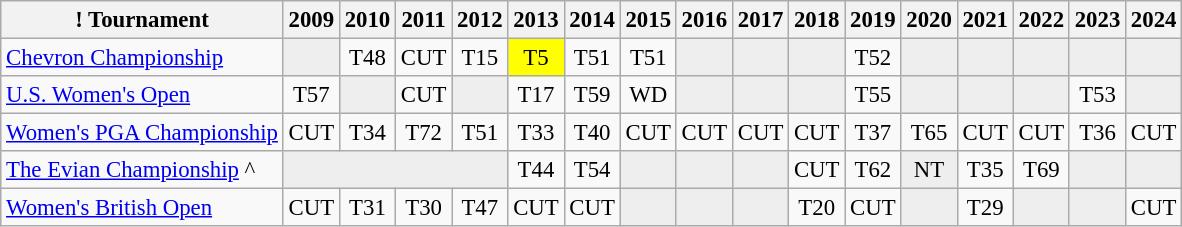<table class="wikitable" style="font-size:95%;text-align:center;">
<tr>
<th>! Tournament</th>
<th>2009</th>
<th>2010</th>
<th>2011</th>
<th>2012</th>
<th>2013</th>
<th>2014</th>
<th>2015</th>
<th>2016</th>
<th>2017</th>
<th>2018</th>
<th>2019</th>
<th>2020</th>
<th>2021</th>
<th>2022</th>
<th>2023</th>
<th>2024</th>
</tr>
<tr>
<td align=left><a href='#'>Chevron Championship</a></td>
<td style="background:#eeeeee;"></td>
<td>T48</td>
<td>CUT</td>
<td>T15</td>
<td style="background:yellow;">T5</td>
<td>T51</td>
<td>T51</td>
<td style="background:#eeeeee;"></td>
<td style="background:#eeeeee;"></td>
<td style="background:#eeeeee;"></td>
<td>T52</td>
<td style="background:#eeeeee;"></td>
<td style="background:#eeeeee;"></td>
<td style="background:#eeeeee;"></td>
<td style="background:#eeeeee;"></td>
<td style="background:#eeeeee;"></td>
</tr>
<tr>
<td align=left><a href='#'>U.S. Women's Open</a></td>
<td>T57</td>
<td style="background:#eeeeee;"></td>
<td>CUT</td>
<td style="background:#eeeeee;"></td>
<td>T17</td>
<td>T59</td>
<td>WD</td>
<td style="background:#eeeeee;"></td>
<td style="background:#eeeeee;"></td>
<td style="background:#eeeeee;"></td>
<td>T55</td>
<td style="background:#eeeeee;"></td>
<td style="background:#eeeeee;"></td>
<td style="background:#eeeeee;"></td>
<td>T53</td>
<td style="background:#eeeeee;"></td>
</tr>
<tr>
<td align=left><a href='#'>Women's PGA Championship</a></td>
<td>CUT</td>
<td>T34</td>
<td>T72</td>
<td>T51</td>
<td>T33</td>
<td>T40</td>
<td>CUT</td>
<td>CUT</td>
<td>CUT</td>
<td>CUT</td>
<td>T37</td>
<td>T65</td>
<td>CUT</td>
<td>CUT</td>
<td>T36</td>
<td>CUT</td>
</tr>
<tr>
<td align=left><a href='#'>The Evian Championship</a> ^</td>
<td style="background:#eeeeee;" colspan=4></td>
<td>T44</td>
<td>T54</td>
<td style="background:#eeeeee;"></td>
<td style="background:#eeeeee;"></td>
<td style="background:#eeeeee;"></td>
<td>CUT</td>
<td>T62</td>
<td style="background:#eeeeee;">NT</td>
<td>T35</td>
<td>T69</td>
<td style="background:#eeeeee;"></td>
<td style="background:#eeeeee;"></td>
</tr>
<tr>
<td align=left><a href='#'>Women's British Open</a></td>
<td>CUT</td>
<td>T31</td>
<td>T30</td>
<td>T47</td>
<td>CUT</td>
<td>CUT</td>
<td style="background:#eeeeee;"></td>
<td style="background:#eeeeee;"></td>
<td style="background:#eeeeee;"></td>
<td>T20</td>
<td>CUT</td>
<td style="background:#eeeeee;"></td>
<td>T29</td>
<td style="background:#eeeeee;"></td>
<td style="background:#eeeeee;"></td>
<td>CUT</td>
</tr>
</table>
